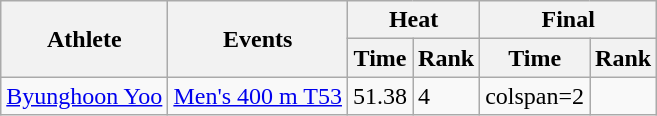<table class=wikitable>
<tr>
<th rowspan="2">Athlete</th>
<th rowspan="2">Events</th>
<th colspan="2">Heat</th>
<th colspan="2">Final</th>
</tr>
<tr>
<th>Time</th>
<th>Rank</th>
<th>Time</th>
<th>Rank</th>
</tr>
<tr>
<td align=left><a href='#'>Byunghoon Yoo</a></td>
<td align=left><a href='#'>Men's 400 m T53</a></td>
<td>51.38</td>
<td>4</td>
<td>colspan=2 </td>
</tr>
</table>
